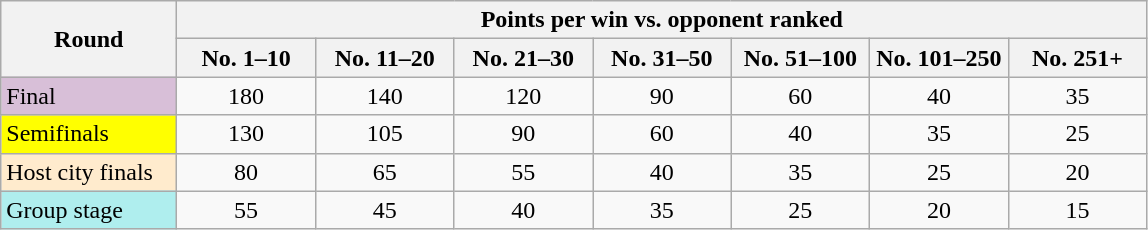<table class="wikitable nowrap" style=text-align:center;>
<tr>
<th width=110 rowspan=2>Round</th>
<th colspan=7>Points per win vs. opponent ranked</th>
</tr>
<tr>
<th width=85>No. 1–10</th>
<th width=85>No. 11–20</th>
<th width=85>No. 21–30</th>
<th width=85>No. 31–50</th>
<th width=85>No. 51–100</th>
<th width=85>No. 101–250</th>
<th width=85>No. 251+</th>
</tr>
<tr>
<td bgcolor=thistle align=left>Final</td>
<td>180</td>
<td>140</td>
<td>120</td>
<td>90</td>
<td>60</td>
<td>40</td>
<td>35</td>
</tr>
<tr>
<td bgcolor=yellow align=left>Semifinals</td>
<td>130</td>
<td>105</td>
<td>90</td>
<td>60</td>
<td>40</td>
<td>35</td>
<td>25</td>
</tr>
<tr>
<td bgcolor=ffebcd align=left>Host city finals</td>
<td>80</td>
<td>65</td>
<td>55</td>
<td>40</td>
<td>35</td>
<td>25</td>
<td>20</td>
</tr>
<tr>
<td bgcolor=afeeee align=left>Group stage</td>
<td>55</td>
<td>45</td>
<td>40</td>
<td>35</td>
<td>25</td>
<td>20</td>
<td>15</td>
</tr>
</table>
